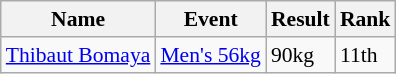<table class="wikitable sortable" style="font-size:90%">
<tr>
<th>Name</th>
<th>Event</th>
<th>Result</th>
<th>Rank</th>
</tr>
<tr>
<td><a href='#'>Thibaut Bomaya</a></td>
<td><a href='#'>Men's 56kg</a></td>
<td>90kg</td>
<td>11th</td>
</tr>
</table>
